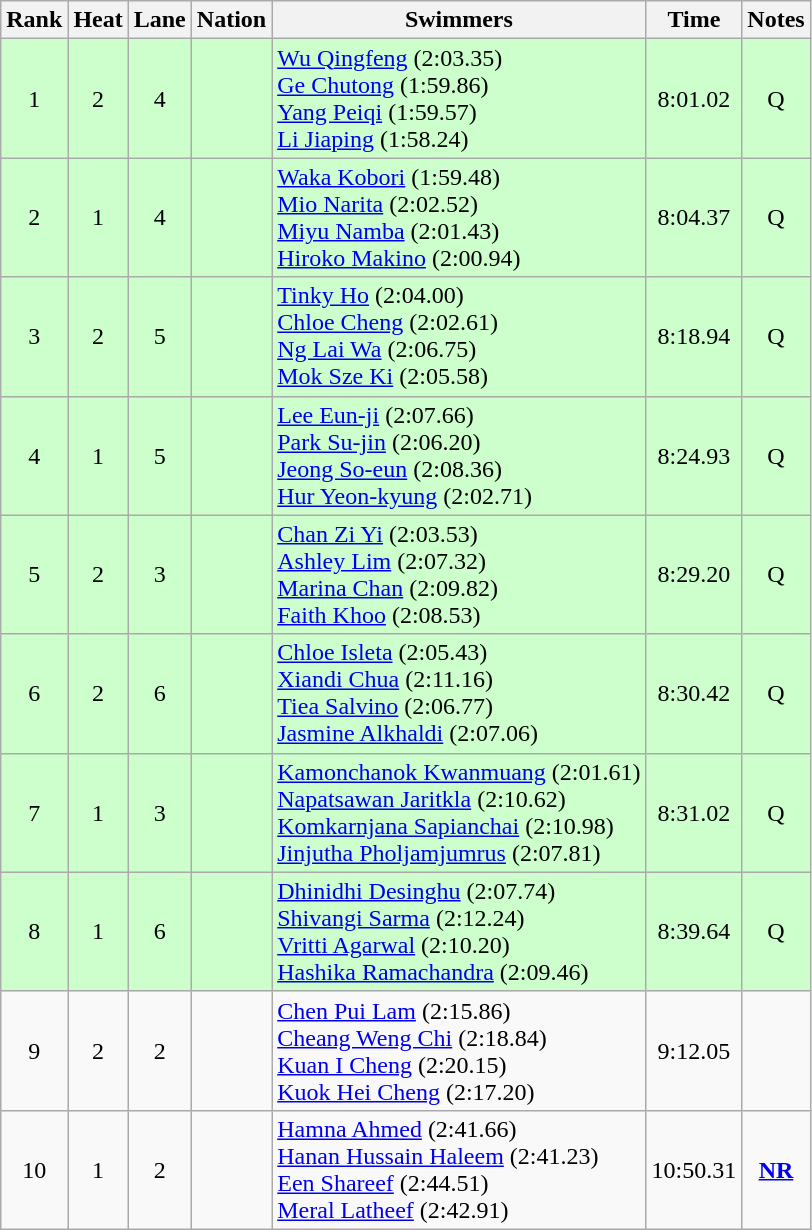<table class="wikitable sortable" style="text-align:center">
<tr>
<th>Rank</th>
<th>Heat</th>
<th>Lane</th>
<th>Nation</th>
<th>Swimmers</th>
<th>Time</th>
<th>Notes</th>
</tr>
<tr bgcolor=ccffcc>
<td>1</td>
<td>2</td>
<td>4</td>
<td align=left></td>
<td align=left><a href='#'>Wu Qingfeng</a> (2:03.35)<br><a href='#'>Ge Chutong</a> (1:59.86)<br><a href='#'>Yang Peiqi</a> (1:59.57)<br><a href='#'>Li Jiaping</a> (1:58.24)</td>
<td>8:01.02</td>
<td>Q</td>
</tr>
<tr bgcolor=ccffcc>
<td>2</td>
<td>1</td>
<td>4</td>
<td align=left></td>
<td align=left><a href='#'>Waka Kobori</a> (1:59.48)<br><a href='#'>Mio Narita</a> (2:02.52)<br><a href='#'>Miyu Namba</a> (2:01.43)<br><a href='#'>Hiroko Makino</a> (2:00.94)</td>
<td>8:04.37</td>
<td>Q</td>
</tr>
<tr bgcolor=ccffcc>
<td>3</td>
<td>2</td>
<td>5</td>
<td align=left></td>
<td align=left><a href='#'>Tinky Ho</a> (2:04.00)<br><a href='#'>Chloe Cheng</a> (2:02.61)<br><a href='#'>Ng Lai Wa</a> (2:06.75)<br><a href='#'>Mok Sze Ki</a> (2:05.58)</td>
<td>8:18.94</td>
<td>Q</td>
</tr>
<tr bgcolor=ccffcc>
<td>4</td>
<td>1</td>
<td>5</td>
<td align=left></td>
<td align=left><a href='#'>Lee Eun-ji</a> (2:07.66)<br><a href='#'>Park Su-jin</a> (2:06.20)<br><a href='#'>Jeong So-eun</a> (2:08.36)<br><a href='#'>Hur Yeon-kyung</a> (2:02.71)</td>
<td>8:24.93</td>
<td>Q</td>
</tr>
<tr bgcolor=ccffcc>
<td>5</td>
<td>2</td>
<td>3</td>
<td align=left></td>
<td align=left><a href='#'>Chan Zi Yi</a> (2:03.53)<br><a href='#'>Ashley Lim</a> (2:07.32)<br><a href='#'>Marina Chan</a> (2:09.82)<br><a href='#'>Faith Khoo</a> (2:08.53)</td>
<td>8:29.20</td>
<td>Q</td>
</tr>
<tr bgcolor=ccffcc>
<td>6</td>
<td>2</td>
<td>6</td>
<td align=left></td>
<td align=left><a href='#'>Chloe Isleta</a> (2:05.43)<br><a href='#'>Xiandi Chua</a> (2:11.16)<br><a href='#'>Tiea Salvino</a> (2:06.77)<br><a href='#'>Jasmine Alkhaldi</a> (2:07.06)</td>
<td>8:30.42</td>
<td>Q</td>
</tr>
<tr bgcolor=ccffcc>
<td>7</td>
<td>1</td>
<td>3</td>
<td align=left></td>
<td align=left><a href='#'>Kamonchanok Kwanmuang</a> (2:01.61)<br><a href='#'>Napatsawan Jaritkla</a> (2:10.62)<br><a href='#'>Komkarnjana Sapianchai</a> (2:10.98)<br><a href='#'>Jinjutha Pholjamjumrus</a> (2:07.81)</td>
<td>8:31.02</td>
<td>Q</td>
</tr>
<tr bgcolor=ccffcc>
<td>8</td>
<td>1</td>
<td>6</td>
<td align=left></td>
<td align=left><a href='#'>Dhinidhi Desinghu</a> (2:07.74)<br><a href='#'>Shivangi Sarma</a> (2:12.24)<br><a href='#'>Vritti Agarwal</a> (2:10.20)<br><a href='#'>Hashika Ramachandra</a> (2:09.46)</td>
<td>8:39.64</td>
<td>Q</td>
</tr>
<tr>
<td>9</td>
<td>2</td>
<td>2</td>
<td align=left></td>
<td align=left><a href='#'>Chen Pui Lam</a> (2:15.86)<br><a href='#'>Cheang Weng Chi</a> (2:18.84)<br><a href='#'>Kuan I Cheng</a> (2:20.15)<br><a href='#'>Kuok Hei Cheng</a> (2:17.20)</td>
<td>9:12.05</td>
<td></td>
</tr>
<tr>
<td>10</td>
<td>1</td>
<td>2</td>
<td align=left></td>
<td align=left><a href='#'>Hamna Ahmed</a> (2:41.66)<br><a href='#'>Hanan Hussain Haleem</a> (2:41.23)<br><a href='#'>Een Shareef</a> (2:44.51)<br><a href='#'>Meral Latheef</a> (2:42.91)</td>
<td>10:50.31</td>
<td><strong><a href='#'>NR</a></strong></td>
</tr>
</table>
